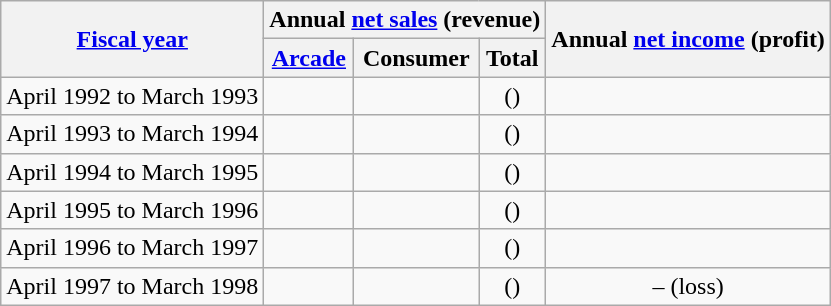<table class="wikitable sortable" style="text-align:center">
<tr>
<th rowspan="2"><a href='#'>Fiscal year</a></th>
<th colspan="3">Annual <a href='#'>net sales</a> (revenue)</th>
<th rowspan="2">Annual <a href='#'>net income</a> (profit)</th>
</tr>
<tr>
<th><a href='#'>Arcade</a></th>
<th>Consumer</th>
<th>Total</th>
</tr>
<tr>
<td>April 1992 to March 1993</td>
<td></td>
<td></td>
<td> ()</td>
<td></td>
</tr>
<tr>
<td>April 1993 to March 1994</td>
<td></td>
<td></td>
<td> ()</td>
<td></td>
</tr>
<tr>
<td>April 1994 to March 1995</td>
<td></td>
<td></td>
<td> ()</td>
<td></td>
</tr>
<tr>
<td>April 1995 to March 1996</td>
<td></td>
<td></td>
<td> ()</td>
<td></td>
</tr>
<tr>
<td>April 1996 to March 1997</td>
<td></td>
<td></td>
<td> ()</td>
<td></td>
</tr>
<tr>
<td>April 1997 to March 1998</td>
<td></td>
<td></td>
<td> ()</td>
<td>–  (loss)</td>
</tr>
</table>
